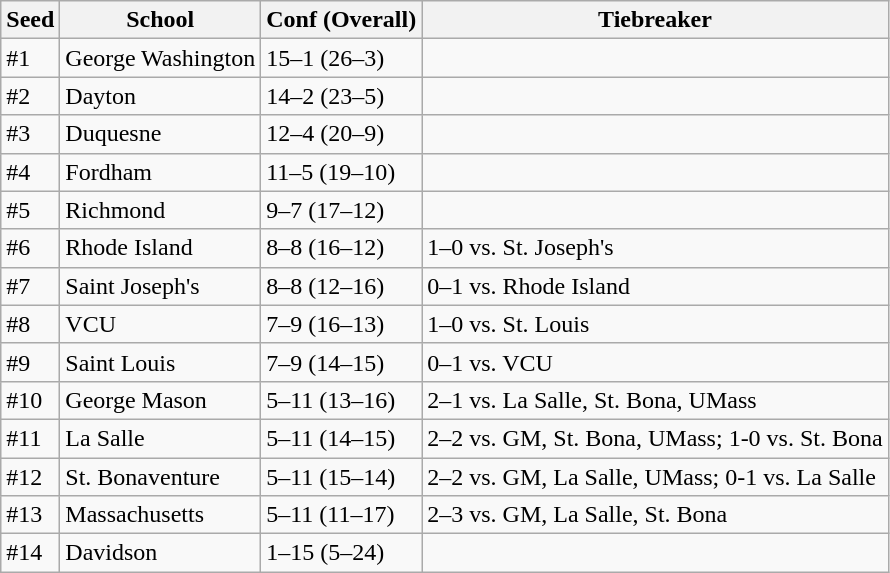<table class="wikitable">
<tr>
<th>Seed</th>
<th>School</th>
<th>Conf (Overall)</th>
<th>Tiebreaker</th>
</tr>
<tr>
<td>#1</td>
<td>George Washington</td>
<td>15–1 (26–3)</td>
<td></td>
</tr>
<tr>
<td>#2</td>
<td>Dayton</td>
<td>14–2 (23–5)</td>
<td></td>
</tr>
<tr>
<td>#3</td>
<td>Duquesne</td>
<td>12–4 (20–9)</td>
<td></td>
</tr>
<tr>
<td>#4</td>
<td>Fordham</td>
<td>11–5 (19–10)</td>
<td></td>
</tr>
<tr>
<td>#5</td>
<td>Richmond</td>
<td>9–7 (17–12)</td>
<td></td>
</tr>
<tr>
<td>#6</td>
<td>Rhode Island</td>
<td>8–8 (16–12)</td>
<td>1–0 vs. St. Joseph's</td>
</tr>
<tr>
<td>#7</td>
<td>Saint Joseph's</td>
<td>8–8 (12–16)</td>
<td>0–1 vs. Rhode Island</td>
</tr>
<tr>
<td>#8</td>
<td>VCU</td>
<td>7–9 (16–13)</td>
<td>1–0 vs. St. Louis</td>
</tr>
<tr>
<td>#9</td>
<td>Saint Louis</td>
<td>7–9 (14–15)</td>
<td>0–1 vs. VCU</td>
</tr>
<tr>
<td>#10</td>
<td>George Mason</td>
<td>5–11 (13–16)</td>
<td>2–1 vs. La Salle, St. Bona, UMass</td>
</tr>
<tr>
<td>#11</td>
<td>La Salle</td>
<td>5–11 (14–15)</td>
<td>2–2 vs. GM, St. Bona, UMass; 1-0 vs. St. Bona</td>
</tr>
<tr>
<td>#12</td>
<td>St. Bonaventure</td>
<td>5–11 (15–14)</td>
<td>2–2 vs. GM, La Salle, UMass; 0-1 vs. La Salle</td>
</tr>
<tr>
<td>#13</td>
<td>Massachusetts</td>
<td>5–11 (11–17)</td>
<td>2–3 vs. GM, La Salle, St. Bona</td>
</tr>
<tr>
<td>#14</td>
<td>Davidson</td>
<td>1–15 (5–24)</td>
<td></td>
</tr>
</table>
